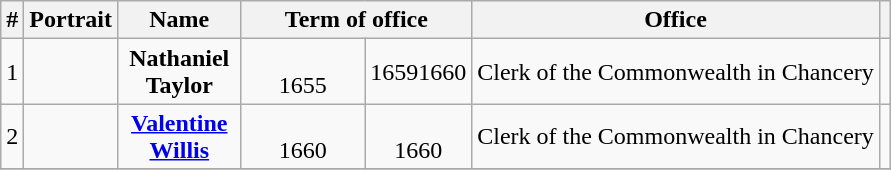<table class="wikitable plainrowheaders" style="text-align:center;">
<tr>
<th>#</th>
<th>Portrait</th>
<th>Name<br></th>
<th colspan=2 width=75 style="min-width:75px;">Term of office</th>
<th>Office</th>
<th></th>
</tr>
<tr>
<td>1</td>
<td></td>
<td width=75 style="min-width:75px;"><strong>Nathaniel Taylor</strong><br></td>
<td width=75 style="min-width:75px;"><br>1655</td>
<td>16591660</td>
<td>Clerk of the Commonwealth in Chancery</td>
<td></td>
</tr>
<tr>
<td>2</td>
<td></td>
<td><a href='#'><strong>Valentine Willis</strong></a><br></td>
<td><br>1660</td>
<td><br>1660</td>
<td>Clerk of the Commonwealth in Chancery</td>
<td></td>
</tr>
<tr>
</tr>
</table>
